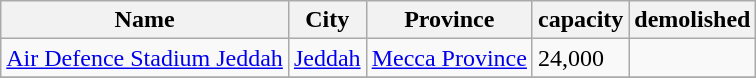<table class="wikitable">
<tr>
<th>Name</th>
<th>City</th>
<th>Province</th>
<th>capacity</th>
<th>demolished</th>
</tr>
<tr>
<td><a href='#'>Air Defence Stadium Jeddah</a></td>
<td><a href='#'>Jeddah</a></td>
<td><a href='#'>Mecca Province</a></td>
<td>24,000</td>
<td></td>
</tr>
<tr>
</tr>
</table>
